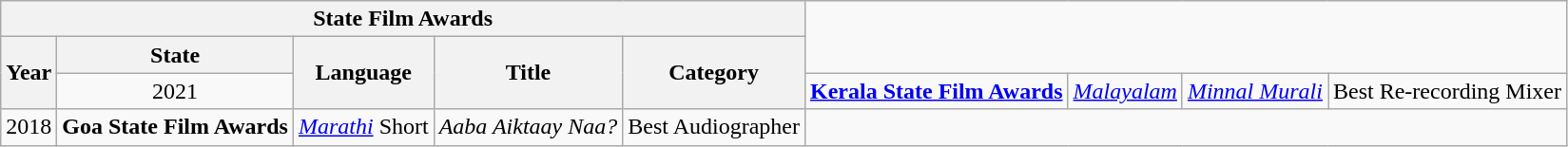<table class="wikitable sortable">
<tr>
<th colspan="5">State Film Awards</th>
</tr>
<tr>
<th rowspan="2">Year</th>
<th owspan="2">State</th>
<th rowspan="2">Language</th>
<th rowspan="2">Title</th>
<th rowspan="2">Category</th>
</tr>
<tr align="center">
<td align="center" rowspan="1">2021</td>
<td align="left"><strong><a href='#'>Kerala State Film Awards</a></strong></td>
<td align="left"><em><a href='#'>Malayalam</a></em></td>
<td align="left"><em><a href='#'>Minnal Murali</a></em></td>
<td align="left">Best Re-recording Mixer</td>
</tr>
<tr align="center">
<td align="center" rowspan="1">2018</td>
<td align="left"><strong>Goa State Film Awards</strong></td>
<td align="left"><em><a href='#'>Marathi</a></em> Short</td>
<td align="left"><em>Aaba Aiktaay Naa?</em></td>
<td align="left">Best Audiographer</td>
</tr>
</table>
